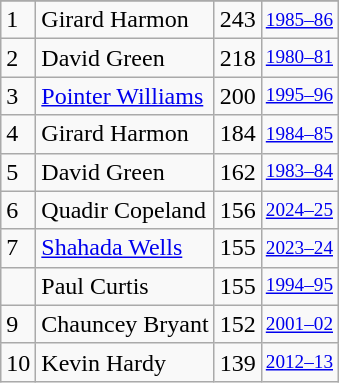<table class="wikitable">
<tr>
</tr>
<tr>
<td>1</td>
<td>Girard Harmon</td>
<td>243</td>
<td style="font-size:80%;"><a href='#'>1985–86</a></td>
</tr>
<tr>
<td>2</td>
<td>David Green</td>
<td>218</td>
<td style="font-size:80%;"><a href='#'>1980–81</a></td>
</tr>
<tr>
<td>3</td>
<td><a href='#'>Pointer Williams</a></td>
<td>200</td>
<td style="font-size:80%;"><a href='#'>1995–96</a></td>
</tr>
<tr>
<td>4</td>
<td>Girard Harmon</td>
<td>184</td>
<td style="font-size:80%;"><a href='#'>1984–85</a></td>
</tr>
<tr>
<td>5</td>
<td>David Green</td>
<td>162</td>
<td style="font-size:80%;"><a href='#'>1983–84</a></td>
</tr>
<tr>
<td>6</td>
<td>Quadir Copeland</td>
<td>156</td>
<td style="font-size:80%;"><a href='#'>2024–25</a></td>
</tr>
<tr>
<td>7</td>
<td><a href='#'>Shahada Wells</a></td>
<td>155</td>
<td style="font-size:80%;"><a href='#'>2023–24</a></td>
</tr>
<tr>
<td></td>
<td>Paul Curtis</td>
<td>155</td>
<td style="font-size:80%;"><a href='#'>1994–95</a></td>
</tr>
<tr>
<td>9</td>
<td>Chauncey Bryant</td>
<td>152</td>
<td style="font-size:80%;"><a href='#'>2001–02</a></td>
</tr>
<tr>
<td>10</td>
<td>Kevin Hardy</td>
<td>139</td>
<td style="font-size:80%;"><a href='#'>2012–13</a></td>
</tr>
</table>
